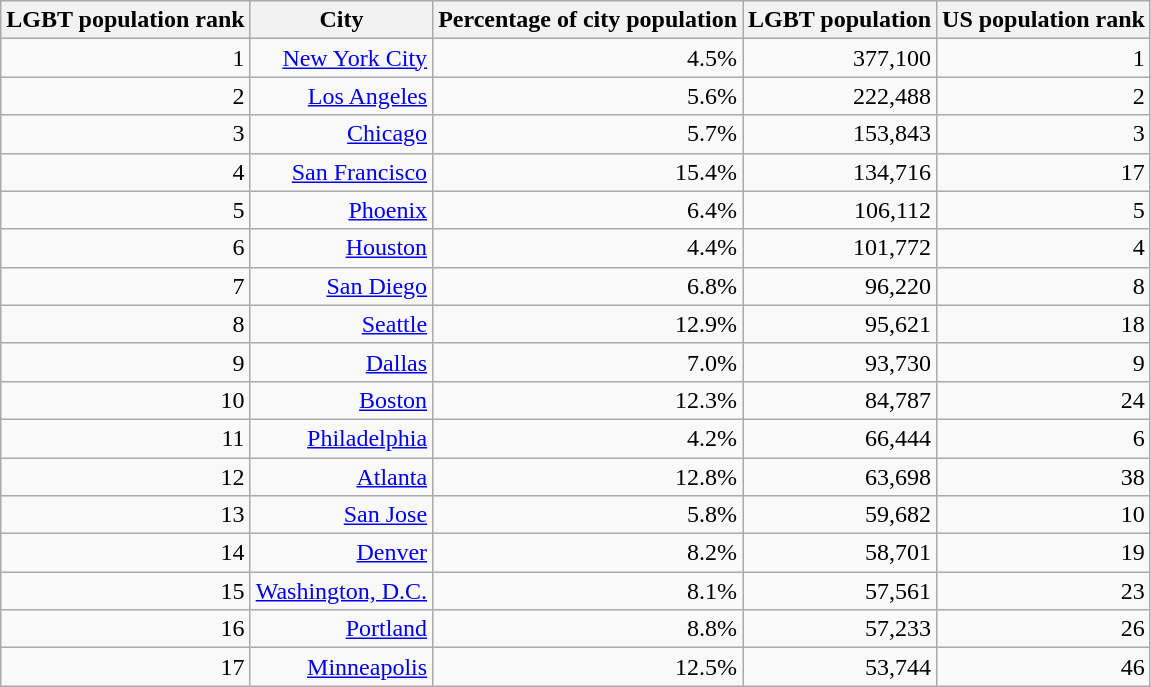<table class="wikitable" style="text-align:right;">
<tr>
<th>LGBT population rank</th>
<th>City</th>
<th>Percentage of city population</th>
<th>LGBT population</th>
<th>US population rank</th>
</tr>
<tr>
<td>1</td>
<td><a href='#'>New York City</a></td>
<td>4.5%</td>
<td>377,100</td>
<td>1</td>
</tr>
<tr>
<td>2</td>
<td><a href='#'>Los Angeles</a></td>
<td>5.6%</td>
<td>222,488</td>
<td>2</td>
</tr>
<tr>
<td>3</td>
<td><a href='#'>Chicago</a></td>
<td>5.7%</td>
<td>153,843</td>
<td>3</td>
</tr>
<tr>
<td>4</td>
<td><a href='#'>San Francisco</a></td>
<td>15.4%</td>
<td>134,716</td>
<td>17</td>
</tr>
<tr>
<td>5</td>
<td><a href='#'>Phoenix</a></td>
<td>6.4%</td>
<td>106,112</td>
<td>5</td>
</tr>
<tr>
<td>6</td>
<td><a href='#'>Houston</a></td>
<td>4.4%</td>
<td>101,772</td>
<td>4</td>
</tr>
<tr>
<td>7</td>
<td><a href='#'>San Diego</a></td>
<td>6.8%</td>
<td>96,220</td>
<td>8</td>
</tr>
<tr>
<td>8</td>
<td><a href='#'>Seattle</a></td>
<td>12.9%</td>
<td>95,621</td>
<td>18</td>
</tr>
<tr>
<td>9</td>
<td><a href='#'>Dallas</a></td>
<td>7.0%</td>
<td>93,730</td>
<td>9</td>
</tr>
<tr>
<td>10</td>
<td><a href='#'>Boston</a></td>
<td>12.3%</td>
<td>84,787</td>
<td>24</td>
</tr>
<tr>
<td>11</td>
<td><a href='#'>Philadelphia</a></td>
<td>4.2%</td>
<td>66,444</td>
<td>6</td>
</tr>
<tr>
<td>12</td>
<td><a href='#'>Atlanta</a></td>
<td>12.8%</td>
<td>63,698</td>
<td>38</td>
</tr>
<tr>
<td>13</td>
<td><a href='#'>San Jose</a></td>
<td>5.8%</td>
<td>59,682</td>
<td>10</td>
</tr>
<tr>
<td>14</td>
<td><a href='#'>Denver</a></td>
<td>8.2%</td>
<td>58,701</td>
<td>19</td>
</tr>
<tr>
<td>15</td>
<td><a href='#'>Washington, D.C.</a></td>
<td>8.1%</td>
<td>57,561</td>
<td>23</td>
</tr>
<tr>
<td>16</td>
<td><a href='#'>Portland</a></td>
<td>8.8%</td>
<td>57,233</td>
<td>26</td>
</tr>
<tr>
<td>17</td>
<td><a href='#'>Minneapolis</a></td>
<td>12.5%</td>
<td>53,744</td>
<td>46</td>
</tr>
</table>
